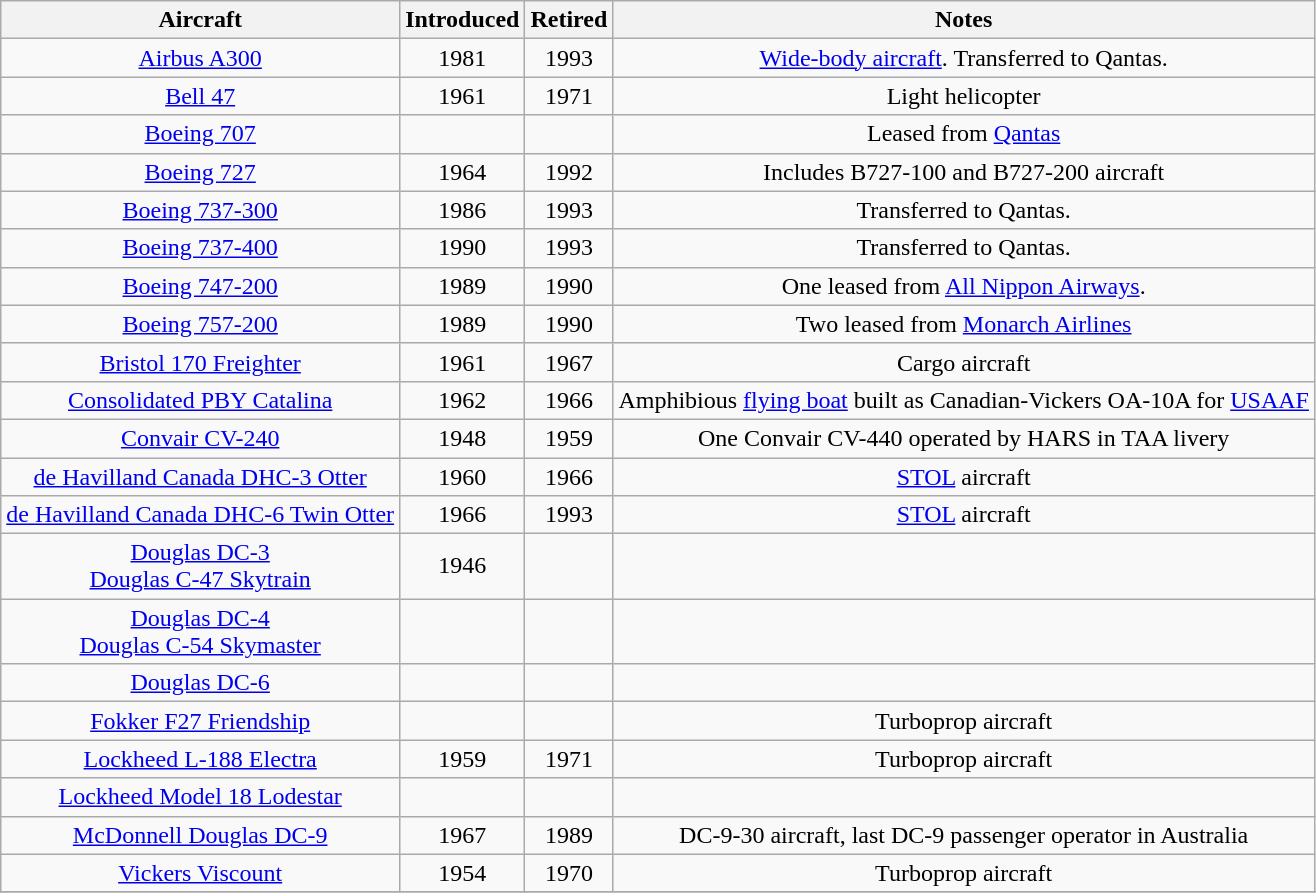<table class="wikitable sortable" style="text-align:center">
<tr>
<th>Aircraft</th>
<th>Introduced</th>
<th>Retired</th>
<th>Notes</th>
</tr>
<tr>
<td><a href='#'>Airbus A300</a></td>
<td>1981</td>
<td>1993</td>
<td><a href='#'>Wide-body aircraft</a>. Transferred to Qantas.</td>
</tr>
<tr>
<td><a href='#'>Bell 47</a></td>
<td>1961</td>
<td>1971</td>
<td>Light helicopter</td>
</tr>
<tr>
<td><a href='#'>Boeing 707</a></td>
<td></td>
<td></td>
<td>Leased from <a href='#'>Qantas</a></td>
</tr>
<tr>
<td><a href='#'>Boeing 727</a></td>
<td>1964</td>
<td>1992</td>
<td>Includes B727-100 and B727-200 aircraft</td>
</tr>
<tr>
<td><a href='#'>Boeing 737-300</a></td>
<td>1986</td>
<td>1993</td>
<td>Transferred to Qantas.</td>
</tr>
<tr>
<td><a href='#'>Boeing 737-400</a></td>
<td>1990</td>
<td>1993</td>
<td>Transferred to Qantas.</td>
</tr>
<tr>
<td><a href='#'>Boeing 747-200</a></td>
<td>1989</td>
<td>1990</td>
<td>One leased from <a href='#'>All Nippon Airways</a>.</td>
</tr>
<tr>
<td><a href='#'>Boeing 757-200</a></td>
<td>1989</td>
<td>1990</td>
<td>Two leased from <a href='#'>Monarch Airlines</a></td>
</tr>
<tr>
<td><a href='#'>Bristol 170 Freighter</a></td>
<td>1961</td>
<td>1967</td>
<td>Cargo aircraft</td>
</tr>
<tr>
<td><a href='#'>Consolidated PBY Catalina</a></td>
<td>1962</td>
<td>1966</td>
<td>Amphibious <a href='#'>flying boat</a> built as Canadian-Vickers OA-10A for <a href='#'>USAAF</a></td>
</tr>
<tr>
<td><a href='#'>Convair CV-240</a></td>
<td>1948</td>
<td>1959</td>
<td>One Convair CV-440 operated by HARS in TAA livery</td>
</tr>
<tr>
<td><a href='#'>de Havilland Canada DHC-3 Otter</a></td>
<td>1960</td>
<td>1966</td>
<td><a href='#'>STOL</a> aircraft</td>
</tr>
<tr>
<td><a href='#'>de Havilland Canada DHC-6 Twin Otter</a></td>
<td>1966</td>
<td>1993</td>
<td><a href='#'>STOL</a> aircraft</td>
</tr>
<tr>
<td><a href='#'>Douglas DC-3</a><br><a href='#'>Douglas C-47 Skytrain</a></td>
<td>1946</td>
<td></td>
<td></td>
</tr>
<tr>
<td><a href='#'>Douglas DC-4</a><br><a href='#'>Douglas C-54 Skymaster</a></td>
<td></td>
<td></td>
<td></td>
</tr>
<tr>
<td><a href='#'>Douglas DC-6</a></td>
<td></td>
<td></td>
<td></td>
</tr>
<tr>
<td><a href='#'>Fokker F27 Friendship</a></td>
<td></td>
<td></td>
<td>Turboprop aircraft</td>
</tr>
<tr>
<td><a href='#'>Lockheed L-188 Electra</a></td>
<td>1959</td>
<td>1971</td>
<td>Turboprop aircraft</td>
</tr>
<tr>
<td><a href='#'>Lockheed Model 18 Lodestar</a></td>
<td></td>
<td></td>
<td></td>
</tr>
<tr>
<td><a href='#'>McDonnell Douglas DC-9</a></td>
<td>1967</td>
<td>1989</td>
<td>DC-9-30 aircraft, last DC-9 passenger operator in Australia</td>
</tr>
<tr>
<td><a href='#'>Vickers Viscount</a></td>
<td>1954</td>
<td>1970</td>
<td>Turboprop aircraft</td>
</tr>
<tr>
</tr>
</table>
